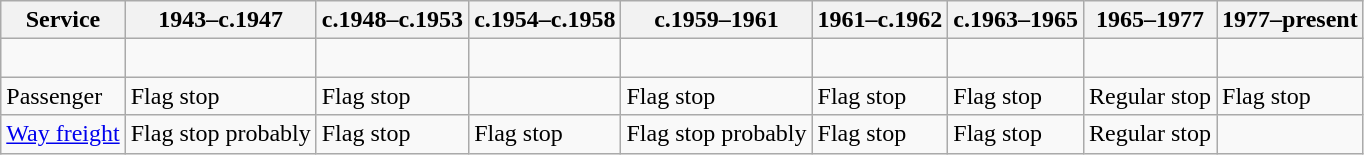<table class="wikitable">
<tr>
<th>Service</th>
<th>1943–c.1947</th>
<th>c.1948–c.1953</th>
<th>c.1954–c.1958</th>
<th>c.1959–1961</th>
<th>1961–c.1962</th>
<th>c.1963–1965</th>
<th>1965–1977</th>
<th>1977–present</th>
</tr>
<tr>
<td></td>
<td></td>
<td></td>
<td></td>
<td></td>
<td></td>
<td></td>
<td><br></td>
<td><br></td>
</tr>
<tr>
<td>Passenger</td>
<td>Flag stop</td>
<td>Flag stop</td>
<td></td>
<td>Flag stop</td>
<td>Flag stop</td>
<td>Flag stop</td>
<td>Regular stop</td>
<td>Flag stop</td>
</tr>
<tr>
<td><a href='#'>Way freight</a></td>
<td>Flag stop probably</td>
<td>Flag stop</td>
<td>Flag stop</td>
<td>Flag stop probably</td>
<td>Flag stop</td>
<td>Flag stop</td>
<td>Regular stop</td>
<td></td>
</tr>
</table>
